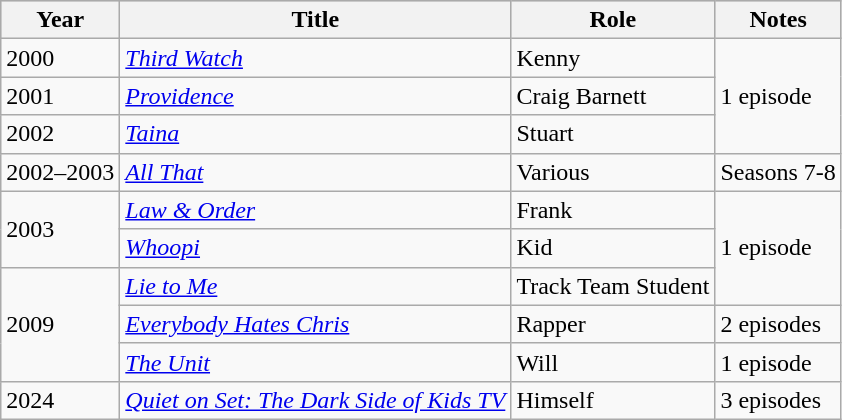<table class="wikitable sortable plainrowheaders">
<tr style="background:#ccc; text-align:center;">
<th scope="col">Year</th>
<th scope="col">Title</th>
<th scope="col">Role</th>
<th scope="col" class="unsortable">Notes</th>
</tr>
<tr>
<td>2000</td>
<td><em><a href='#'>Third Watch</a></em></td>
<td>Kenny</td>
<td rowspan="3">1 episode</td>
</tr>
<tr>
<td>2001</td>
<td><em><a href='#'>Providence</a></em></td>
<td>Craig Barnett</td>
</tr>
<tr>
<td>2002</td>
<td><em><a href='#'>Taina</a></em></td>
<td>Stuart</td>
</tr>
<tr>
<td>2002–2003</td>
<td><em><a href='#'>All That</a></em></td>
<td>Various</td>
<td>Seasons 7-8</td>
</tr>
<tr>
<td rowspan="2">2003</td>
<td><em><a href='#'>Law & Order</a></em></td>
<td>Frank</td>
<td rowspan="3">1 episode</td>
</tr>
<tr>
<td><em><a href='#'>Whoopi</a></em></td>
<td>Kid</td>
</tr>
<tr>
<td rowspan="3">2009</td>
<td><em><a href='#'>Lie to Me</a></em></td>
<td>Track Team Student</td>
</tr>
<tr>
<td><em><a href='#'>Everybody Hates Chris</a></em></td>
<td>Rapper</td>
<td>2 episodes</td>
</tr>
<tr>
<td><em><a href='#'>The Unit</a></em></td>
<td>Will</td>
<td>1 episode</td>
</tr>
<tr>
<td>2024</td>
<td><em><a href='#'>Quiet on Set: The Dark Side of Kids TV</a></em></td>
<td>Himself</td>
<td>3 episodes</td>
</tr>
</table>
